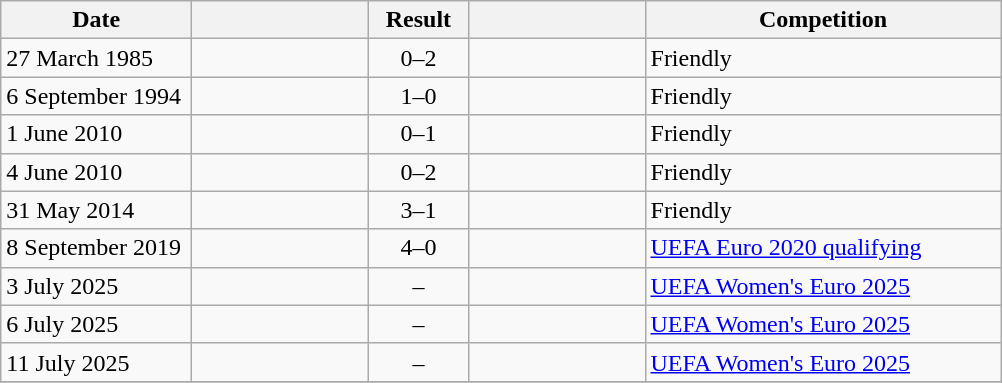<table class="wikitable">
<tr>
<th width=120>Date</th>
<th width=110></th>
<th width=60>Result</th>
<th width=110></th>
<th width=230>Competition</th>
</tr>
<tr>
<td>27 March 1985</td>
<td align=right></td>
<td align=center>0–2</td>
<td></td>
<td>Friendly</td>
</tr>
<tr>
<td>6 September 1994</td>
<td align=right></td>
<td align=center>1–0</td>
<td></td>
<td>Friendly</td>
</tr>
<tr>
<td>1 June 2010</td>
<td align=right></td>
<td align=center>0–1</td>
<td></td>
<td>Friendly</td>
</tr>
<tr>
<td>4 June 2010</td>
<td align=right></td>
<td align=center>0–2</td>
<td></td>
<td>Friendly</td>
</tr>
<tr>
<td>31 May 2014</td>
<td align=right></td>
<td align=center>3–1</td>
<td></td>
<td>Friendly</td>
</tr>
<tr>
<td>8 September 2019</td>
<td align=right></td>
<td align=center>4–0</td>
<td></td>
<td><a href='#'>UEFA Euro 2020 qualifying</a></td>
</tr>
<tr>
<td>3 July 2025</td>
<td align=right></td>
<td align=center>–</td>
<td></td>
<td><a href='#'>UEFA Women's Euro 2025</a></td>
</tr>
<tr>
<td>6 July 2025</td>
<td align=right></td>
<td align=center>–</td>
<td></td>
<td><a href='#'>UEFA Women's Euro 2025</a></td>
</tr>
<tr>
<td>11 July 2025</td>
<td align=right></td>
<td align=center>–</td>
<td></td>
<td><a href='#'>UEFA Women's Euro 2025</a></td>
</tr>
<tr>
</tr>
</table>
